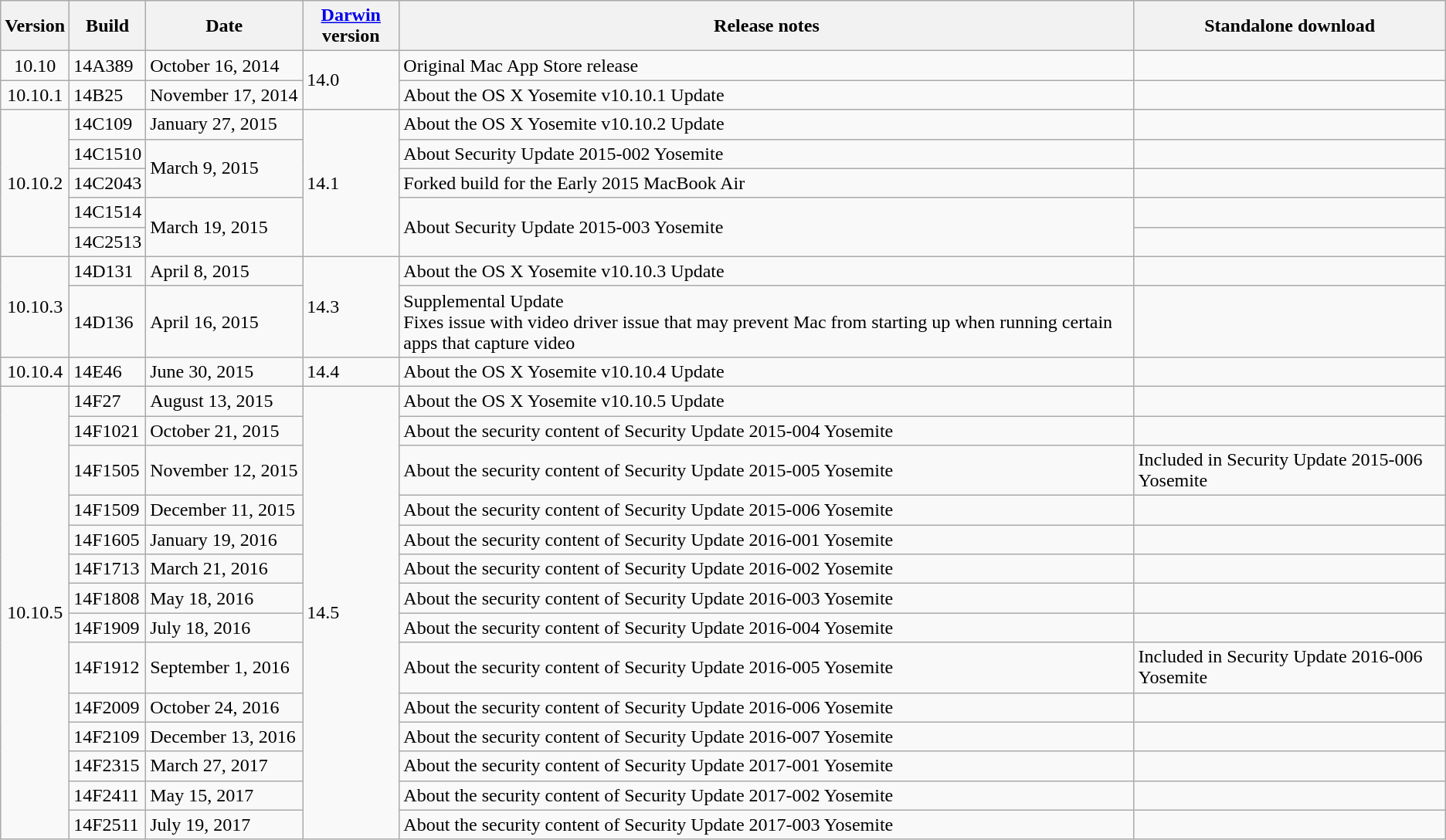<table class=wikitable>
<tr>
<th>Version</th>
<th>Build</th>
<th style=width:128px>Date</th>
<th style=width:76px><a href='#'>Darwin</a> version</th>
<th>Release notes</th>
<th>Standalone download</th>
</tr>
<tr>
<td style=text-align:center>10.10</td>
<td>14A389</td>
<td>October 16, 2014</td>
<td rowspan=2>14.0</td>
<td>Original Mac App Store release</td>
<td></td>
</tr>
<tr>
<td style=text-align:center>10.10.1</td>
<td>14B25</td>
<td>November 17, 2014</td>
<td>About the OS X Yosemite v10.10.1 Update</td>
<td></td>
</tr>
<tr>
<td rowspan=5 style=text-align:center>10.10.2</td>
<td>14C109</td>
<td>January 27, 2015</td>
<td rowspan=5>14.1</td>
<td>About the OS X Yosemite v10.10.2 Update</td>
<td><br></td>
</tr>
<tr>
<td>14C1510</td>
<td rowspan=2>March 9, 2015</td>
<td>About Security Update 2015-002 Yosemite</td>
<td></td>
</tr>
<tr>
<td>14C2043</td>
<td>Forked build for the Early 2015 MacBook Air</td>
<td></td>
</tr>
<tr>
<td>14C1514</td>
<td rowspan=2>March 19, 2015</td>
<td rowspan=2>About Security Update 2015-003 Yosemite</td>
<td></td>
</tr>
<tr>
<td>14C2513</td>
<td></td>
</tr>
<tr>
<td rowspan=2 style=text-align:center>10.10.3</td>
<td>14D131</td>
<td>April 8, 2015</td>
<td rowspan=2>14.3</td>
<td>About the OS X Yosemite v10.10.3 Update</td>
<td><br></td>
</tr>
<tr>
<td>14D136</td>
<td>April 16, 2015</td>
<td>Supplemental Update<br>Fixes issue with video driver issue that may prevent Mac from starting up when running certain apps that capture video</td>
<td></td>
</tr>
<tr>
<td style=text-align:center>10.10.4</td>
<td>14E46</td>
<td>June 30, 2015</td>
<td>14.4</td>
<td>About the OS X Yosemite v10.10.4 Update</td>
<td><br></td>
</tr>
<tr>
<td rowspan=14 style=text-align:center>10.10.5</td>
<td>14F27</td>
<td>August 13, 2015</td>
<td rowspan=14>14.5</td>
<td>About the OS X Yosemite v10.10.5 Update</td>
<td><br></td>
</tr>
<tr>
<td>14F1021</td>
<td>October 21, 2015</td>
<td>About the security content of Security Update 2015-004 Yosemite</td>
<td></td>
</tr>
<tr>
<td>14F1505</td>
<td>November 12, 2015</td>
<td>About the security content of Security Update 2015-005 Yosemite</td>
<td>Included in Security Update 2015-006 Yosemite</td>
</tr>
<tr>
<td>14F1509</td>
<td>December 11, 2015</td>
<td>About the security content of Security Update 2015-006 Yosemite</td>
<td></td>
</tr>
<tr>
<td>14F1605</td>
<td>January 19, 2016</td>
<td>About the security content of Security Update 2016-001 Yosemite</td>
<td></td>
</tr>
<tr>
<td>14F1713</td>
<td>March 21, 2016</td>
<td>About the security content of Security Update 2016-002 Yosemite</td>
<td></td>
</tr>
<tr>
<td>14F1808</td>
<td>May 18, 2016</td>
<td>About the security content of Security Update 2016-003 Yosemite</td>
<td></td>
</tr>
<tr>
<td>14F1909</td>
<td>July 18, 2016</td>
<td>About the security content of Security Update 2016-004 Yosemite</td>
<td></td>
</tr>
<tr>
<td>14F1912</td>
<td>September 1, 2016</td>
<td>About the security content of Security Update 2016-005 Yosemite</td>
<td>Included in Security Update 2016-006 Yosemite</td>
</tr>
<tr>
<td>14F2009</td>
<td>October 24, 2016</td>
<td>About the security content of Security Update 2016-006 Yosemite</td>
<td></td>
</tr>
<tr>
<td>14F2109</td>
<td>December 13, 2016</td>
<td>About the security content of Security Update 2016-007 Yosemite</td>
<td></td>
</tr>
<tr>
<td>14F2315</td>
<td>March 27, 2017</td>
<td>About the security content of Security Update 2017-001 Yosemite</td>
<td></td>
</tr>
<tr>
<td>14F2411</td>
<td>May 15, 2017</td>
<td>About the security content of Security Update 2017-002 Yosemite</td>
<td></td>
</tr>
<tr>
<td>14F2511</td>
<td>July 19, 2017</td>
<td>About the security content of Security Update 2017-003 Yosemite</td>
<td></td>
</tr>
</table>
